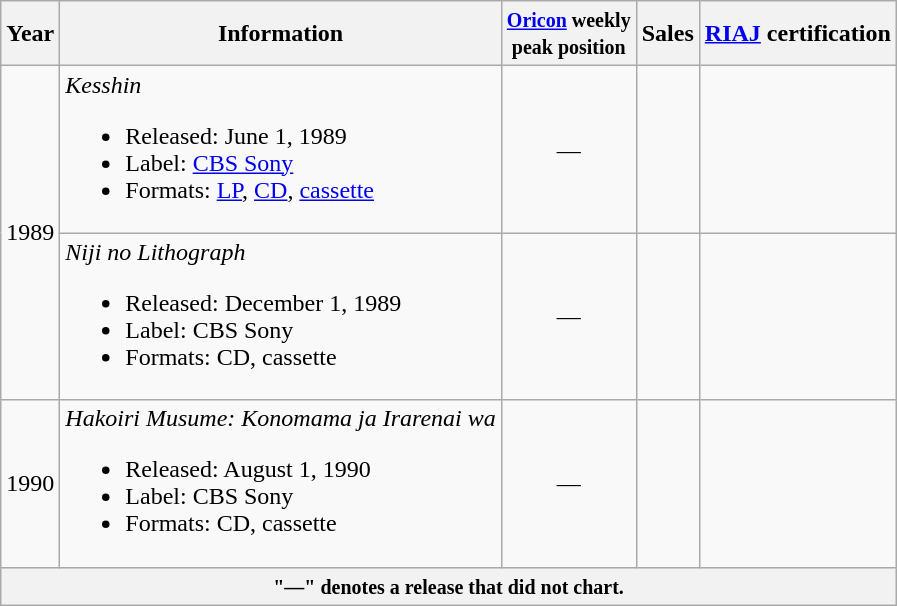<table class="wikitable">
<tr>
<th>Year</th>
<th>Information</th>
<th><small><a href='#'>Oricon</a> weekly<br>peak position</small></th>
<th>Sales<br></th>
<th><a href='#'>RIAJ</a> certification</th>
</tr>
<tr>
<td rowspan="2">1989</td>
<td><em>Kesshin</em><br><ul><li>Released: June 1, 1989</li><li>Label: <a href='#'>CBS Sony</a></li><li>Formats: <a href='#'>LP</a>, <a href='#'>CD</a>, <a href='#'>cassette</a></li></ul></td>
<td style="text-align:center;">—</td>
<td align="left"></td>
<td align="left"></td>
</tr>
<tr>
<td><em>Niji no Lithograph</em><br><ul><li>Released: December 1, 1989</li><li>Label: CBS Sony</li><li>Formats: CD, cassette</li></ul></td>
<td style="text-align:center;">—</td>
<td align="left"></td>
<td align="left"></td>
</tr>
<tr>
<td>1990</td>
<td><em>Hakoiri Musume: Konomama ja Irarenai wa</em><br><ul><li>Released: August 1, 1990</li><li>Label: CBS Sony</li><li>Formats: CD, cassette</li></ul></td>
<td style="text-align:center;">—</td>
<td align="left"></td>
<td align="left"></td>
</tr>
<tr>
<th colspan="5"><small>"—" denotes a release that did not chart.</small></th>
</tr>
</table>
